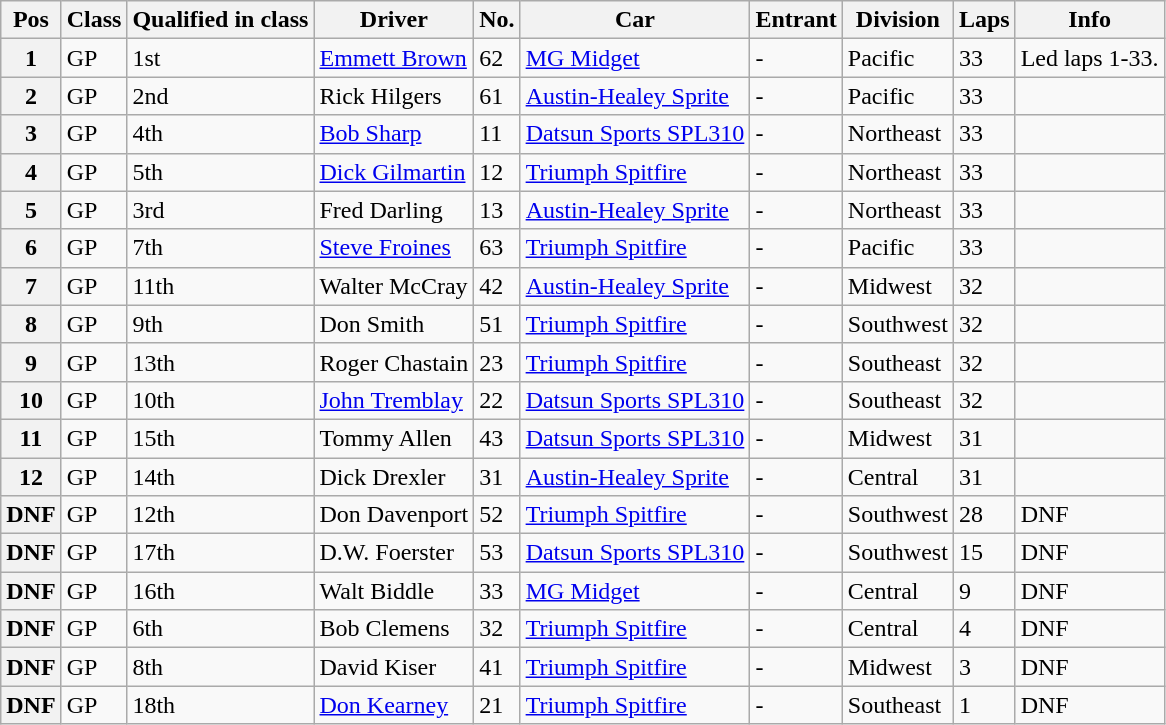<table class="wikitable">
<tr>
<th>Pos</th>
<th>Class</th>
<th>Qualified in class</th>
<th>Driver</th>
<th>No.</th>
<th>Car</th>
<th>Entrant</th>
<th>Division</th>
<th>Laps</th>
<th>Info</th>
</tr>
<tr>
<th>1</th>
<td>GP</td>
<td>1st</td>
<td> <a href='#'>Emmett Brown</a></td>
<td>62</td>
<td><a href='#'>MG Midget</a></td>
<td>-</td>
<td>Pacific</td>
<td>33</td>
<td>Led laps 1-33.</td>
</tr>
<tr>
<th>2</th>
<td>GP</td>
<td>2nd</td>
<td> Rick Hilgers</td>
<td>61</td>
<td><a href='#'>Austin-Healey Sprite</a></td>
<td>-</td>
<td>Pacific</td>
<td>33</td>
<td></td>
</tr>
<tr>
<th>3</th>
<td>GP</td>
<td>4th</td>
<td> <a href='#'>Bob Sharp</a></td>
<td>11</td>
<td><a href='#'>Datsun Sports SPL310</a></td>
<td>-</td>
<td>Northeast</td>
<td>33</td>
<td></td>
</tr>
<tr>
<th>4</th>
<td>GP</td>
<td>5th</td>
<td> <a href='#'>Dick Gilmartin</a></td>
<td>12</td>
<td><a href='#'>Triumph Spitfire</a></td>
<td>-</td>
<td>Northeast</td>
<td>33</td>
<td></td>
</tr>
<tr>
<th>5</th>
<td>GP</td>
<td>3rd</td>
<td> Fred Darling</td>
<td>13</td>
<td><a href='#'>Austin-Healey Sprite</a></td>
<td>-</td>
<td>Northeast</td>
<td>33</td>
<td></td>
</tr>
<tr>
<th>6</th>
<td>GP</td>
<td>7th</td>
<td> <a href='#'>Steve Froines</a></td>
<td>63</td>
<td><a href='#'>Triumph Spitfire</a></td>
<td>-</td>
<td>Pacific</td>
<td>33</td>
<td></td>
</tr>
<tr>
<th>7</th>
<td>GP</td>
<td>11th</td>
<td> Walter McCray</td>
<td>42</td>
<td><a href='#'>Austin-Healey Sprite</a></td>
<td>-</td>
<td>Midwest</td>
<td>32</td>
<td></td>
</tr>
<tr>
<th>8</th>
<td>GP</td>
<td>9th</td>
<td> Don Smith</td>
<td>51</td>
<td><a href='#'>Triumph Spitfire</a></td>
<td>-</td>
<td>Southwest</td>
<td>32</td>
<td></td>
</tr>
<tr>
<th>9</th>
<td>GP</td>
<td>13th</td>
<td> Roger Chastain</td>
<td>23</td>
<td><a href='#'>Triumph Spitfire</a></td>
<td>-</td>
<td>Southeast</td>
<td>32</td>
<td></td>
</tr>
<tr>
<th>10</th>
<td>GP</td>
<td>10th</td>
<td> <a href='#'>John Tremblay</a></td>
<td>22</td>
<td><a href='#'>Datsun Sports SPL310</a></td>
<td>-</td>
<td>Southeast</td>
<td>32</td>
<td></td>
</tr>
<tr>
<th>11</th>
<td>GP</td>
<td>15th</td>
<td> Tommy Allen</td>
<td>43</td>
<td><a href='#'>Datsun Sports SPL310</a></td>
<td>-</td>
<td>Midwest</td>
<td>31</td>
<td></td>
</tr>
<tr>
<th>12</th>
<td>GP</td>
<td>14th</td>
<td> Dick Drexler</td>
<td>31</td>
<td><a href='#'>Austin-Healey Sprite</a></td>
<td>-</td>
<td>Central</td>
<td>31</td>
<td></td>
</tr>
<tr>
<th>DNF</th>
<td>GP</td>
<td>12th</td>
<td> Don Davenport</td>
<td>52</td>
<td><a href='#'>Triumph Spitfire</a></td>
<td>-</td>
<td>Southwest</td>
<td>28</td>
<td>DNF</td>
</tr>
<tr>
<th>DNF</th>
<td>GP</td>
<td>17th</td>
<td> D.W. Foerster</td>
<td>53</td>
<td><a href='#'>Datsun Sports SPL310</a></td>
<td>-</td>
<td>Southwest</td>
<td>15</td>
<td>DNF</td>
</tr>
<tr>
<th>DNF</th>
<td>GP</td>
<td>16th</td>
<td> Walt Biddle</td>
<td>33</td>
<td><a href='#'>MG Midget</a></td>
<td>-</td>
<td>Central</td>
<td>9</td>
<td>DNF</td>
</tr>
<tr>
<th>DNF</th>
<td>GP</td>
<td>6th</td>
<td> Bob Clemens</td>
<td>32</td>
<td><a href='#'>Triumph Spitfire</a></td>
<td>-</td>
<td>Central</td>
<td>4</td>
<td>DNF</td>
</tr>
<tr>
<th>DNF</th>
<td>GP</td>
<td>8th</td>
<td> David Kiser</td>
<td>41</td>
<td><a href='#'>Triumph Spitfire</a></td>
<td>-</td>
<td>Midwest</td>
<td>3</td>
<td>DNF</td>
</tr>
<tr>
<th>DNF</th>
<td>GP</td>
<td>18th</td>
<td> <a href='#'>Don Kearney</a></td>
<td>21</td>
<td><a href='#'>Triumph Spitfire</a></td>
<td>-</td>
<td>Southeast</td>
<td>1</td>
<td>DNF</td>
</tr>
</table>
